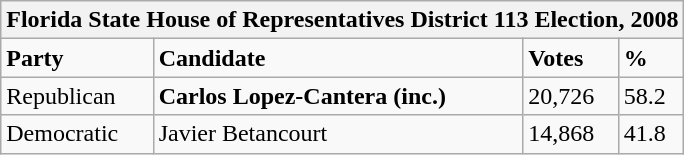<table class="wikitable">
<tr>
<th colspan="4">Florida State House of Representatives District 113 Election, 2008</th>
</tr>
<tr>
<td><strong>Party</strong></td>
<td><strong>Candidate</strong></td>
<td><strong>Votes</strong></td>
<td><strong>%</strong></td>
</tr>
<tr>
<td>Republican</td>
<td><strong>Carlos Lopez-Cantera (inc.)</strong></td>
<td>20,726</td>
<td>58.2</td>
</tr>
<tr>
<td>Democratic</td>
<td>Javier Betancourt</td>
<td>14,868</td>
<td>41.8</td>
</tr>
</table>
